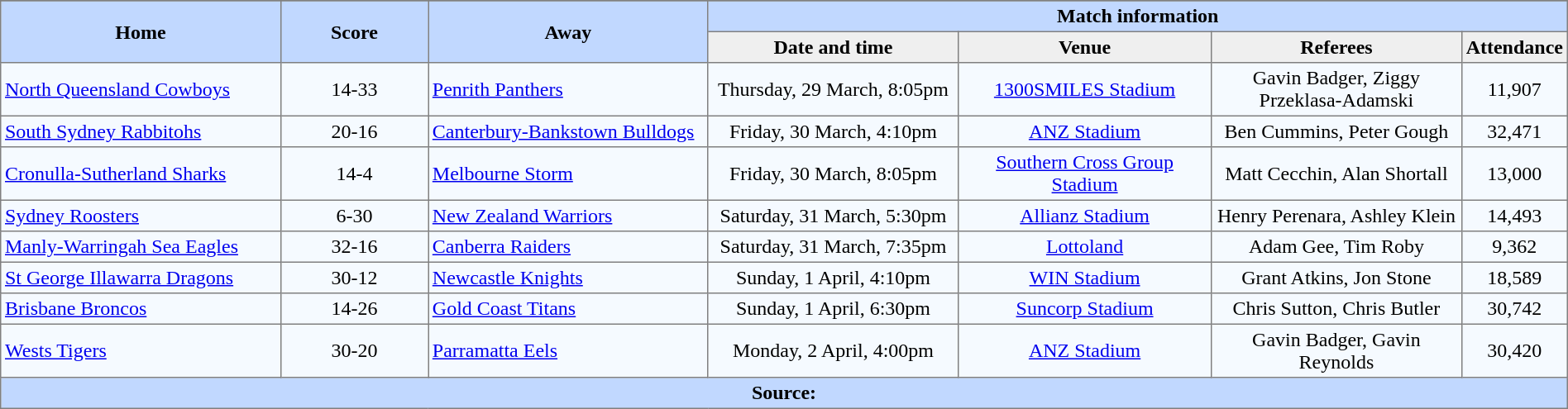<table border="1" cellpadding="3" cellspacing="0" style="border-collapse:collapse; text-align:center; width:100%;">
<tr style="background:#c1d8ff;">
</tr>
<tr style="background:#c1d8ff;">
<th rowspan="2" style="width:19%;">Home</th>
<th rowspan="2" style="width:10%;">Score</th>
<th rowspan="2" style="width:19%;">Away</th>
<th colspan=6>Match information</th>
</tr>
<tr style="background:#efefef;">
<th width=17%>Date and time</th>
<th width=17%>Venue</th>
<th width=17%>Referees</th>
<th width=5%>Attendance</th>
</tr>
<tr style="text-align:center; background:#f5faff;">
<td align="left"> <a href='#'>North Queensland Cowboys</a></td>
<td>14-33</td>
<td align="left"> <a href='#'>Penrith Panthers</a></td>
<td>Thursday, 29 March, 8:05pm</td>
<td><a href='#'>1300SMILES Stadium</a></td>
<td>Gavin Badger, Ziggy Przeklasa-Adamski</td>
<td>11,907</td>
</tr>
<tr style="text-align:center; background:#f5faff;">
<td align="left"> <a href='#'>South Sydney Rabbitohs</a></td>
<td>20-16</td>
<td align="left"> <a href='#'>Canterbury-Bankstown Bulldogs</a></td>
<td>Friday, 30 March, 4:10pm</td>
<td><a href='#'>ANZ Stadium</a></td>
<td>Ben Cummins, Peter Gough</td>
<td>32,471</td>
</tr>
<tr style="text-align:center; background:#f5faff;">
<td align="left"> <a href='#'>Cronulla-Sutherland Sharks</a></td>
<td>14-4</td>
<td align="left"> <a href='#'>Melbourne Storm</a></td>
<td>Friday, 30 March, 8:05pm</td>
<td><a href='#'>Southern Cross Group Stadium</a></td>
<td>Matt Cecchin, Alan Shortall</td>
<td>13,000</td>
</tr>
<tr style="text-align:center; background:#f5faff;">
<td align="left"> <a href='#'>Sydney Roosters</a></td>
<td>6-30</td>
<td align="left"> <a href='#'>New Zealand Warriors</a></td>
<td>Saturday, 31 March, 5:30pm</td>
<td><a href='#'>Allianz Stadium</a></td>
<td>Henry Perenara, Ashley Klein</td>
<td>14,493</td>
</tr>
<tr style="text-align:center; background:#f5faff;">
<td align="left"> <a href='#'>Manly-Warringah Sea Eagles</a></td>
<td>32-16</td>
<td align="left"> <a href='#'>Canberra Raiders</a></td>
<td>Saturday, 31 March, 7:35pm</td>
<td><a href='#'>Lottoland</a></td>
<td>Adam Gee, Tim Roby</td>
<td>9,362</td>
</tr>
<tr style="text-align:center; background:#f5faff;">
<td align="left"> <a href='#'>St George Illawarra Dragons</a></td>
<td>30-12</td>
<td align="left"> <a href='#'>Newcastle Knights</a></td>
<td>Sunday, 1 April, 4:10pm</td>
<td><a href='#'>WIN Stadium</a></td>
<td>Grant Atkins, Jon Stone</td>
<td>18,589</td>
</tr>
<tr style="text-align:center; background:#f5faff;">
<td align="left"> <a href='#'>Brisbane Broncos</a></td>
<td>14-26</td>
<td align="left"> <a href='#'>Gold Coast Titans</a></td>
<td>Sunday, 1 April, 6:30pm</td>
<td><a href='#'>Suncorp Stadium</a></td>
<td>Chris Sutton, Chris Butler</td>
<td>30,742</td>
</tr>
<tr style="text-align:center; background:#f5faff;">
<td align="left"> <a href='#'>Wests Tigers</a></td>
<td>30-20</td>
<td align="left"> <a href='#'>Parramatta Eels</a></td>
<td>Monday, 2 April, 4:00pm</td>
<td><a href='#'>ANZ Stadium</a></td>
<td>Gavin Badger, Gavin Reynolds</td>
<td>30,420</td>
</tr>
<tr style="background:#c1d8ff;">
<th colspan=7>Source:</th>
</tr>
</table>
